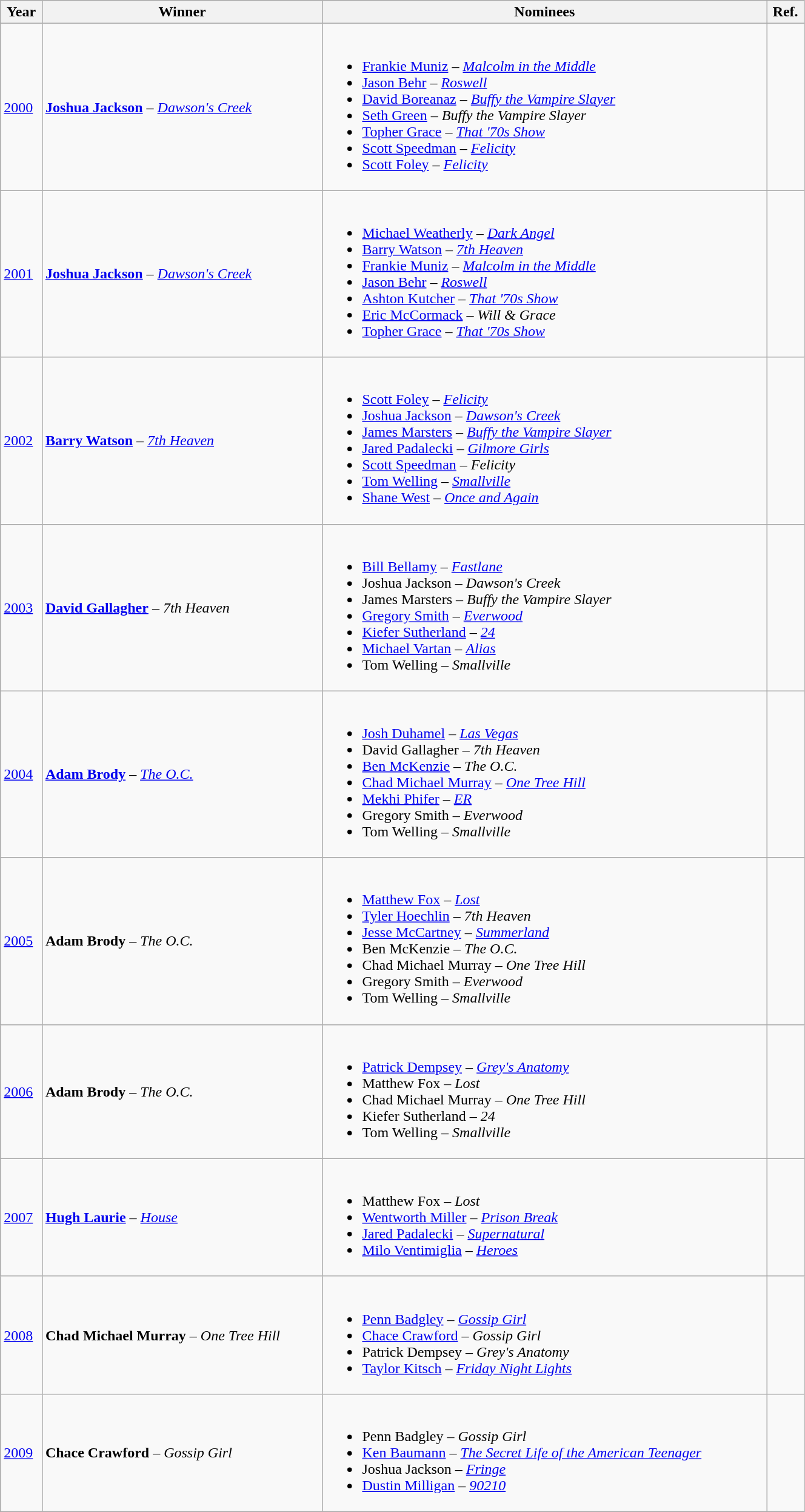<table class="wikitable" width=70%>
<tr>
<th>Year</th>
<th>Winner</th>
<th>Nominees</th>
<th>Ref.</th>
</tr>
<tr>
<td><a href='#'>2000</a></td>
<td><strong><a href='#'>Joshua Jackson</a></strong> – <em><a href='#'>Dawson's Creek</a></em></td>
<td><br><ul><li><a href='#'>Frankie Muniz</a> – <em><a href='#'>Malcolm in the Middle</a></em></li><li><a href='#'>Jason Behr</a> – <em><a href='#'>Roswell</a></em></li><li><a href='#'>David Boreanaz</a> – <em><a href='#'>Buffy the Vampire Slayer</a></em></li><li><a href='#'>Seth Green</a> – <em>Buffy the Vampire Slayer</em></li><li><a href='#'>Topher Grace</a> – <em><a href='#'>That '70s Show</a></em></li><li><a href='#'>Scott Speedman</a> – <em><a href='#'>Felicity</a></em></li><li><a href='#'>Scott Foley</a> – <em><a href='#'>Felicity</a></em></li></ul></td>
<td></td>
</tr>
<tr>
<td><a href='#'>2001</a></td>
<td><strong><a href='#'>Joshua Jackson</a></strong> – <em><a href='#'>Dawson's Creek</a></em></td>
<td><br><ul><li><a href='#'>Michael Weatherly</a> – <em><a href='#'>Dark Angel</a></em></li><li><a href='#'>Barry Watson</a> – <em><a href='#'>7th Heaven</a></em></li><li><a href='#'>Frankie Muniz</a> – <em><a href='#'>Malcolm in the Middle</a></em></li><li><a href='#'>Jason Behr</a> – <em><a href='#'>Roswell</a></em></li><li><a href='#'>Ashton Kutcher</a> – <em><a href='#'>That '70s Show</a></em></li><li><a href='#'>Eric McCormack</a> – <em>Will & Grace</em></li><li><a href='#'>Topher Grace</a> – <em><a href='#'>That '70s Show</a></em></li></ul></td>
<td></td>
</tr>
<tr>
<td><a href='#'>2002</a></td>
<td><strong><a href='#'>Barry Watson</a></strong> – <em><a href='#'>7th Heaven</a></em></td>
<td><br><ul><li><a href='#'>Scott Foley</a> – <em><a href='#'>Felicity</a></em></li><li><a href='#'>Joshua Jackson</a> – <em><a href='#'>Dawson's Creek</a></em></li><li><a href='#'>James Marsters</a> – <em><a href='#'>Buffy the Vampire Slayer</a></em></li><li><a href='#'>Jared Padalecki</a> – <em><a href='#'>Gilmore Girls</a></em></li><li><a href='#'>Scott Speedman</a> – <em>Felicity</em></li><li><a href='#'>Tom Welling</a> – <em><a href='#'>Smallville</a></em></li><li><a href='#'>Shane West</a> – <em><a href='#'>Once and Again</a></em></li></ul></td>
<td></td>
</tr>
<tr>
<td><a href='#'>2003</a></td>
<td><strong><a href='#'>David Gallagher</a></strong> – <em>7th Heaven</em></td>
<td><br><ul><li><a href='#'>Bill Bellamy</a> – <em><a href='#'>Fastlane</a></em></li><li>Joshua Jackson – <em>Dawson's Creek</em></li><li>James Marsters – <em>Buffy the Vampire Slayer</em></li><li><a href='#'>Gregory Smith</a> – <em><a href='#'>Everwood</a></em></li><li><a href='#'>Kiefer Sutherland</a> – <em><a href='#'>24</a></em></li><li><a href='#'>Michael Vartan</a> – <em><a href='#'>Alias</a></em></li><li>Tom Welling – <em>Smallville</em></li></ul></td>
<td></td>
</tr>
<tr>
<td><a href='#'>2004</a></td>
<td><strong><a href='#'>Adam Brody</a></strong> – <em><a href='#'>The O.C.</a></em></td>
<td><br><ul><li><a href='#'>Josh Duhamel</a> – <em><a href='#'>Las Vegas</a></em></li><li>David Gallagher – <em>7th Heaven</em></li><li><a href='#'>Ben McKenzie</a> – <em>The O.C.</em></li><li><a href='#'>Chad Michael Murray</a> – <em><a href='#'>One Tree Hill</a></em></li><li><a href='#'>Mekhi Phifer</a> – <em><a href='#'>ER</a></em></li><li>Gregory Smith – <em>Everwood</em></li><li>Tom Welling – <em>Smallville</em></li></ul></td>
<td></td>
</tr>
<tr>
<td><a href='#'>2005</a></td>
<td><strong>Adam Brody</strong> – <em>The O.C.</em></td>
<td><br><ul><li><a href='#'>Matthew Fox</a> – <em><a href='#'>Lost</a></em></li><li><a href='#'>Tyler Hoechlin</a> – <em>7th Heaven</em></li><li><a href='#'>Jesse McCartney</a> – <em><a href='#'>Summerland</a></em></li><li>Ben McKenzie – <em>The O.C.</em></li><li>Chad Michael Murray – <em>One Tree Hill</em></li><li>Gregory Smith – <em>Everwood</em></li><li>Tom Welling – <em>Smallville</em></li></ul></td>
<td></td>
</tr>
<tr>
<td><a href='#'>2006</a></td>
<td><strong>Adam Brody</strong> – <em>The O.C.</em></td>
<td><br><ul><li><a href='#'>Patrick Dempsey</a> – <em><a href='#'>Grey's Anatomy</a></em></li><li>Matthew Fox – <em>Lost</em></li><li>Chad Michael Murray – <em>One Tree Hill</em></li><li>Kiefer Sutherland – <em>24</em></li><li>Tom Welling – <em>Smallville</em></li></ul></td>
<td></td>
</tr>
<tr>
<td><a href='#'>2007</a></td>
<td><strong><a href='#'>Hugh Laurie</a></strong> – <em><a href='#'>House</a></em></td>
<td><br><ul><li>Matthew Fox – <em>Lost</em></li><li><a href='#'>Wentworth Miller</a> – <em><a href='#'>Prison Break</a></em></li><li><a href='#'>Jared Padalecki</a> – <em><a href='#'>Supernatural</a></em></li><li><a href='#'>Milo Ventimiglia</a> – <em><a href='#'>Heroes</a></em></li></ul></td>
<td></td>
</tr>
<tr>
<td><a href='#'>2008</a></td>
<td><strong>Chad Michael Murray</strong> – <em>One Tree Hill</em></td>
<td><br><ul><li><a href='#'>Penn Badgley</a> – <em><a href='#'>Gossip Girl</a></em></li><li><a href='#'>Chace Crawford</a> – <em>Gossip Girl</em></li><li>Patrick Dempsey – <em>Grey's Anatomy</em></li><li><a href='#'>Taylor Kitsch</a> – <em><a href='#'>Friday Night Lights</a></em></li></ul></td>
<td></td>
</tr>
<tr>
<td><a href='#'>2009</a></td>
<td><strong>Chace Crawford</strong> – <em>Gossip Girl</em></td>
<td><br><ul><li>Penn Badgley – <em>Gossip Girl</em></li><li><a href='#'>Ken Baumann</a> – <em><a href='#'>The Secret Life of the American Teenager</a></em></li><li>Joshua Jackson – <em><a href='#'>Fringe</a></em></li><li><a href='#'>Dustin Milligan</a> – <em><a href='#'>90210</a></em></li></ul></td>
<td></td>
</tr>
</table>
